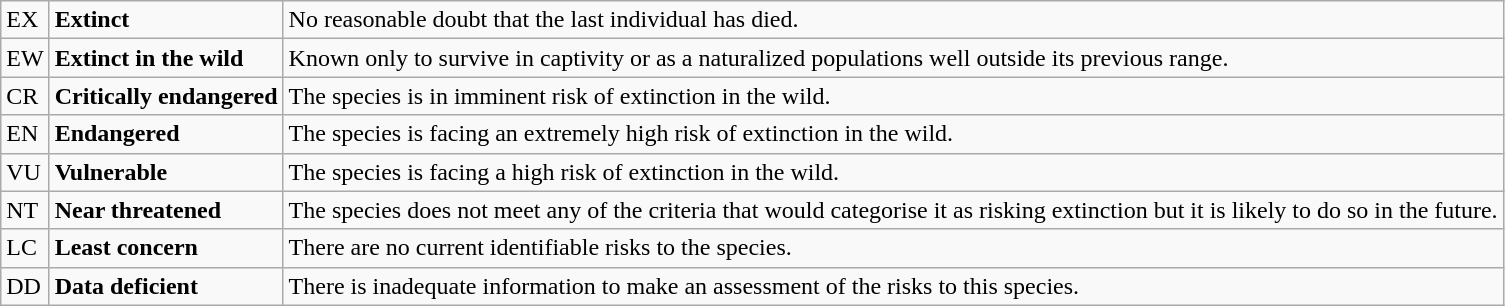<table class="wikitable" style="text-align:left">
<tr>
<td>EX</td>
<td><strong>Extinct</strong></td>
<td>No reasonable doubt that the last individual has died.</td>
</tr>
<tr>
<td>EW</td>
<td><strong>Extinct in the wild</strong></td>
<td>Known only to survive in captivity or as a naturalized populations well outside its previous range.</td>
</tr>
<tr>
<td>CR</td>
<td><strong>Critically endangered</strong></td>
<td>The species is in imminent risk of extinction in the wild.</td>
</tr>
<tr>
<td>EN</td>
<td><strong>Endangered</strong></td>
<td>The species is facing an extremely high risk of extinction in the wild.</td>
</tr>
<tr>
<td>VU</td>
<td><strong>Vulnerable</strong></td>
<td>The species is facing a high risk of extinction in the wild.</td>
</tr>
<tr>
<td>NT</td>
<td><strong>Near threatened</strong></td>
<td>The species does not meet any of the criteria that would categorise it as risking extinction but it is likely to do so in the future.</td>
</tr>
<tr>
<td>LC</td>
<td><strong>Least concern</strong></td>
<td>There are no current identifiable risks to the species.</td>
</tr>
<tr>
<td>DD</td>
<td><strong>Data deficient</strong></td>
<td>There is inadequate information to make an assessment of the risks to this species.</td>
</tr>
</table>
